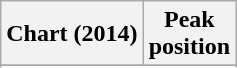<table class="wikitable sortable plainrowheaders" style="text-align:center">
<tr>
<th scope="col">Chart (2014)</th>
<th scope="col">Peak<br>position</th>
</tr>
<tr>
</tr>
<tr>
</tr>
<tr>
</tr>
<tr>
</tr>
</table>
